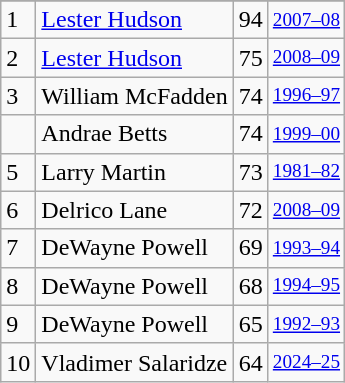<table class="wikitable">
<tr>
</tr>
<tr>
<td>1</td>
<td><a href='#'>Lester Hudson</a></td>
<td>94</td>
<td style="font-size:80%;"><a href='#'>2007–08</a></td>
</tr>
<tr>
<td>2</td>
<td><a href='#'>Lester Hudson</a></td>
<td>75</td>
<td style="font-size:80%;"><a href='#'>2008–09</a></td>
</tr>
<tr>
<td>3</td>
<td>William McFadden</td>
<td>74</td>
<td style="font-size:80%;"><a href='#'>1996–97</a></td>
</tr>
<tr>
<td></td>
<td>Andrae Betts</td>
<td>74</td>
<td style="font-size:80%;"><a href='#'>1999–00</a></td>
</tr>
<tr>
<td>5</td>
<td>Larry Martin</td>
<td>73</td>
<td style="font-size:80%;"><a href='#'>1981–82</a></td>
</tr>
<tr>
<td>6</td>
<td>Delrico Lane</td>
<td>72</td>
<td style="font-size:80%;"><a href='#'>2008–09</a></td>
</tr>
<tr>
<td>7</td>
<td>DeWayne Powell</td>
<td>69</td>
<td style="font-size:80%;"><a href='#'>1993–94</a></td>
</tr>
<tr>
<td>8</td>
<td>DeWayne Powell</td>
<td>68</td>
<td style="font-size:80%;"><a href='#'>1994–95</a></td>
</tr>
<tr>
<td>9</td>
<td>DeWayne Powell</td>
<td>65</td>
<td style="font-size:80%;"><a href='#'>1992–93</a></td>
</tr>
<tr>
<td>10</td>
<td>Vladimer Salaridze</td>
<td>64</td>
<td style="font-size:80%;"><a href='#'>2024–25</a></td>
</tr>
</table>
